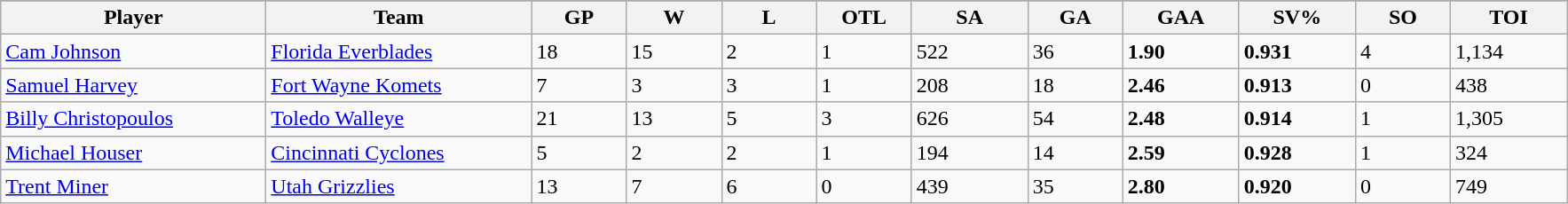<table class="wikitable sortable">
<tr>
</tr>
<tr>
<th style="width:12em">Player</th>
<th style="width:12em">Team</th>
<th style="width:4em">GP</th>
<th style="width:4em">W</th>
<th style="width:4em">L</th>
<th style="width:4em">OTL</th>
<th style="width:5em">SA</th>
<th style="width:4em">GA</th>
<th style="width:5em">GAA</th>
<th style="width:5em">SV%</th>
<th style="width:4em">SO</th>
<th style="width:5em">TOI</th>
</tr>
<tr>
<td><a href='#'>Cam Johnson</a></td>
<td><a href='#'>Florida Everblades</a></td>
<td>18</td>
<td>15</td>
<td>2</td>
<td>1</td>
<td>522</td>
<td>36</td>
<td><strong>1.90</strong></td>
<td><strong>0.931</strong></td>
<td>4</td>
<td>1,134</td>
</tr>
<tr>
<td><a href='#'>Samuel Harvey</a></td>
<td><a href='#'>Fort Wayne Komets</a></td>
<td>7</td>
<td>3</td>
<td>3</td>
<td>1</td>
<td>208</td>
<td>18</td>
<td><strong>2.46</strong></td>
<td><strong>0.913</strong></td>
<td>0</td>
<td>438</td>
</tr>
<tr>
<td><a href='#'>Billy Christopoulos</a></td>
<td><a href='#'>Toledo Walleye</a></td>
<td>21</td>
<td>13</td>
<td>5</td>
<td>3</td>
<td>626</td>
<td>54</td>
<td><strong>2.48</strong></td>
<td><strong>0.914</strong></td>
<td>1</td>
<td>1,305</td>
</tr>
<tr>
<td><a href='#'>Michael Houser</a></td>
<td><a href='#'>Cincinnati Cyclones</a></td>
<td>5</td>
<td>2</td>
<td>2</td>
<td>1</td>
<td>194</td>
<td>14</td>
<td><strong>2.59</strong></td>
<td><strong>0.928</strong></td>
<td>1</td>
<td>324</td>
</tr>
<tr>
<td><a href='#'>Trent Miner</a></td>
<td><a href='#'>Utah Grizzlies</a></td>
<td>13</td>
<td>7</td>
<td>6</td>
<td>0</td>
<td>439</td>
<td>35</td>
<td><strong>2.80</strong></td>
<td><strong>0.920</strong></td>
<td>0</td>
<td>749</td>
</tr>
</table>
